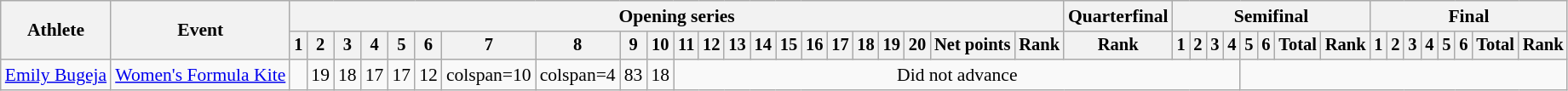<table class=wikitable style=font-size:90%;text-align:center>
<tr>
<th rowspan=2>Athlete</th>
<th rowspan=2>Event</th>
<th colspan=22>Opening series</th>
<th>Quarterfinal</th>
<th colspan=8>Semifinal</th>
<th colspan=8>Final</th>
</tr>
<tr style=font-size:95%>
<th>1</th>
<th>2</th>
<th>3</th>
<th>4</th>
<th>5</th>
<th>6</th>
<th>7</th>
<th>8</th>
<th>9</th>
<th>10</th>
<th>11</th>
<th>12</th>
<th>13</th>
<th>14</th>
<th>15</th>
<th>16</th>
<th>17</th>
<th>18</th>
<th>19</th>
<th>20</th>
<th>Net points</th>
<th>Rank</th>
<th>Rank</th>
<th>1</th>
<th>2</th>
<th>3</th>
<th>4</th>
<th>5</th>
<th>6</th>
<th>Total</th>
<th>Rank</th>
<th>1</th>
<th>2</th>
<th>3</th>
<th>4</th>
<th>5</th>
<th>6</th>
<th>Total</th>
<th>Rank</th>
</tr>
<tr>
<td align=left><a href='#'>Emily Bugeja</a></td>
<td align=left><a href='#'>Women's Formula Kite</a></td>
<td></td>
<td>19</td>
<td>18</td>
<td>17</td>
<td>17</td>
<td>12</td>
<td>colspan=10 </td>
<td>colspan=4 </td>
<td>83</td>
<td>18</td>
<td colspan=17>Did not advance</td>
</tr>
</table>
